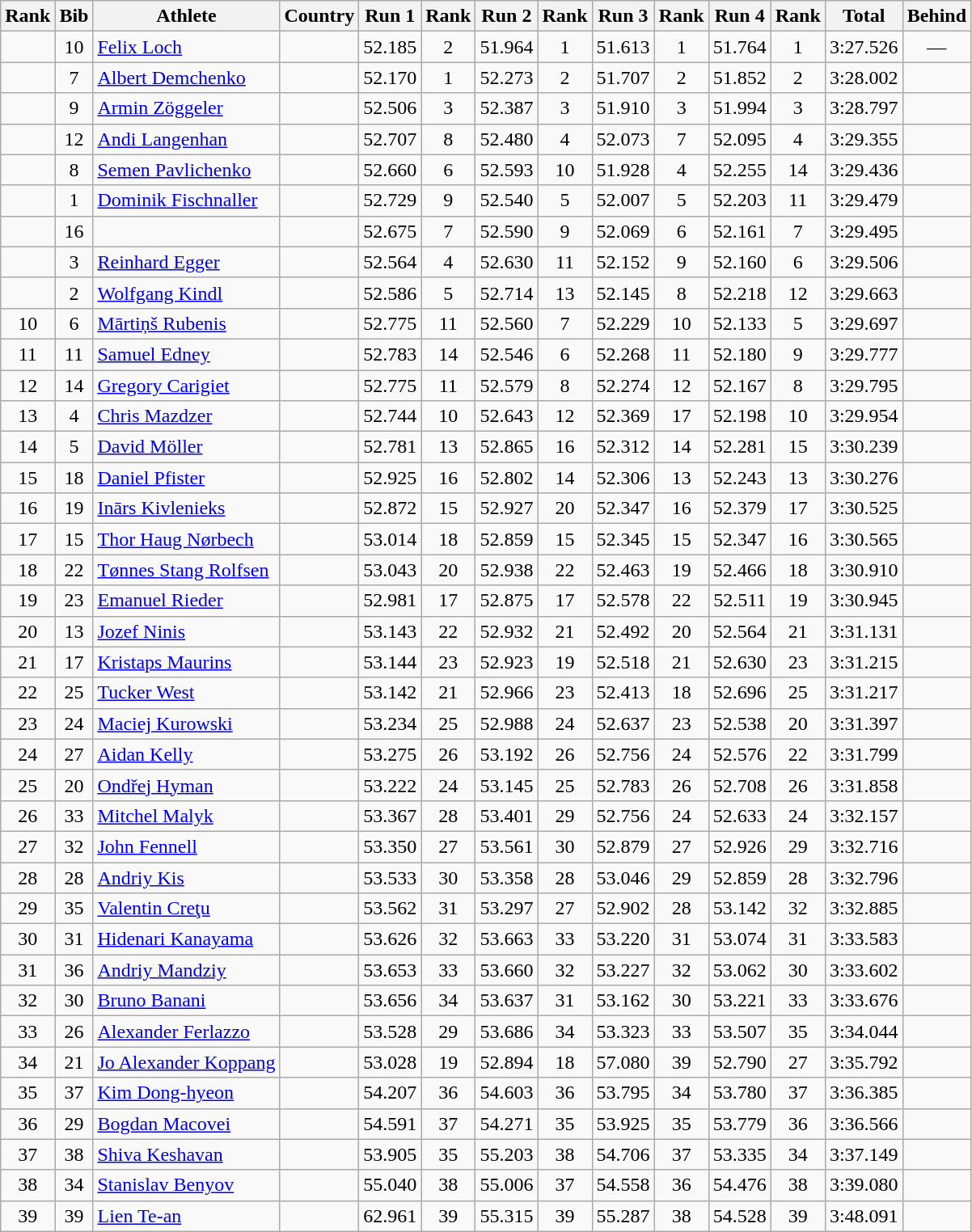<table class="wikitable sortable" style="text-align:center">
<tr bgcolor=efefef>
<th>Rank</th>
<th>Bib</th>
<th>Athlete</th>
<th>Country</th>
<th>Run 1</th>
<th>Rank</th>
<th>Run 2</th>
<th>Rank</th>
<th>Run 3</th>
<th>Rank</th>
<th>Run 4</th>
<th>Rank</th>
<th>Total</th>
<th>Behind</th>
</tr>
<tr>
<td></td>
<td>10</td>
<td align="left"><a href='#'>Felix Loch</a></td>
<td align=left></td>
<td>52.185</td>
<td>2</td>
<td>51.964</td>
<td>1</td>
<td>51.613</td>
<td>1</td>
<td>51.764</td>
<td>1</td>
<td>3:27.526</td>
<td>—</td>
</tr>
<tr>
<td></td>
<td>7</td>
<td align=left><a href='#'>Albert Demchenko</a></td>
<td align=left></td>
<td>52.170</td>
<td>1</td>
<td>52.273</td>
<td>2</td>
<td>51.707</td>
<td>2</td>
<td>51.852</td>
<td>2</td>
<td>3:28.002</td>
<td></td>
</tr>
<tr>
<td></td>
<td>9</td>
<td align=left><a href='#'>Armin Zöggeler</a></td>
<td align=left></td>
<td>52.506</td>
<td>3</td>
<td>52.387</td>
<td>3</td>
<td>51.910</td>
<td>3</td>
<td>51.994</td>
<td>3</td>
<td>3:28.797</td>
<td></td>
</tr>
<tr>
<td></td>
<td>12</td>
<td align=left><a href='#'>Andi Langenhan</a></td>
<td align=left></td>
<td>52.707</td>
<td>8</td>
<td>52.480</td>
<td>4</td>
<td>52.073</td>
<td>7</td>
<td>52.095</td>
<td>4</td>
<td>3:29.355</td>
<td></td>
</tr>
<tr>
<td></td>
<td>8</td>
<td align=left><a href='#'>Semen Pavlichenko</a></td>
<td align=left></td>
<td>52.660</td>
<td>6</td>
<td>52.593</td>
<td>10</td>
<td>51.928</td>
<td>4</td>
<td>52.255</td>
<td>14</td>
<td>3:29.436</td>
<td></td>
</tr>
<tr>
<td></td>
<td>1</td>
<td align=left><a href='#'>Dominik Fischnaller</a></td>
<td align=left></td>
<td>52.729</td>
<td>9</td>
<td>52.540</td>
<td>5</td>
<td>52.007</td>
<td>5</td>
<td>52.203</td>
<td>11</td>
<td>3:29.479</td>
<td></td>
</tr>
<tr>
<td></td>
<td>16</td>
<td align=left></td>
<td align=left></td>
<td>52.675</td>
<td>7</td>
<td>52.590</td>
<td>9</td>
<td>52.069</td>
<td>6</td>
<td>52.161</td>
<td>7</td>
<td>3:29.495</td>
<td></td>
</tr>
<tr>
<td></td>
<td>3</td>
<td align=left><a href='#'>Reinhard Egger</a></td>
<td align=left></td>
<td>52.564</td>
<td>4</td>
<td>52.630</td>
<td>11</td>
<td>52.152</td>
<td>9</td>
<td>52.160</td>
<td>6</td>
<td>3:29.506</td>
<td></td>
</tr>
<tr>
<td></td>
<td>2</td>
<td align=left><a href='#'>Wolfgang Kindl</a></td>
<td align=left></td>
<td>52.586</td>
<td>5</td>
<td>52.714</td>
<td>13</td>
<td>52.145</td>
<td>8</td>
<td>52.218</td>
<td>12</td>
<td>3:29.663</td>
<td></td>
</tr>
<tr>
<td>10</td>
<td>6</td>
<td align=left><a href='#'>Mārtiņš Rubenis</a></td>
<td align=left></td>
<td>52.775</td>
<td>11</td>
<td>52.560</td>
<td>7</td>
<td>52.229</td>
<td>10</td>
<td>52.133</td>
<td>5</td>
<td>3:29.697</td>
<td></td>
</tr>
<tr>
<td>11</td>
<td>11</td>
<td align=left><a href='#'>Samuel Edney</a></td>
<td align=left></td>
<td>52.783</td>
<td>14</td>
<td>52.546</td>
<td>6</td>
<td>52.268</td>
<td>11</td>
<td>52.180</td>
<td>9</td>
<td>3:29.777</td>
<td></td>
</tr>
<tr>
<td>12</td>
<td>14</td>
<td align=left><a href='#'>Gregory Carigiet</a></td>
<td align=left></td>
<td>52.775</td>
<td>11</td>
<td>52.579</td>
<td>8</td>
<td>52.274</td>
<td>12</td>
<td>52.167</td>
<td>8</td>
<td>3:29.795</td>
<td></td>
</tr>
<tr>
<td>13</td>
<td>4</td>
<td align=left><a href='#'>Chris Mazdzer</a></td>
<td align=left></td>
<td>52.744</td>
<td>10</td>
<td>52.643</td>
<td>12</td>
<td>52.369</td>
<td>17</td>
<td>52.198</td>
<td>10</td>
<td>3:29.954</td>
<td></td>
</tr>
<tr>
<td>14</td>
<td>5</td>
<td align=left><a href='#'>David Möller</a></td>
<td align=left></td>
<td>52.781</td>
<td>13</td>
<td>52.865</td>
<td>16</td>
<td>52.312</td>
<td>14</td>
<td>52.281</td>
<td>15</td>
<td>3:30.239</td>
<td></td>
</tr>
<tr>
<td>15</td>
<td>18</td>
<td align=left><a href='#'>Daniel Pfister</a></td>
<td align=left></td>
<td>52.925</td>
<td>16</td>
<td>52.802</td>
<td>14</td>
<td>52.306</td>
<td>13</td>
<td>52.243</td>
<td>13</td>
<td>3:30.276</td>
<td></td>
</tr>
<tr>
<td>16</td>
<td>19</td>
<td align=left><a href='#'>Inārs Kivlenieks</a></td>
<td align=left></td>
<td>52.872</td>
<td>15</td>
<td>52.927</td>
<td>20</td>
<td>52.347</td>
<td>16</td>
<td>52.379</td>
<td>17</td>
<td>3:30.525</td>
<td></td>
</tr>
<tr>
<td>17</td>
<td>15</td>
<td align=left><a href='#'>Thor Haug Nørbech</a></td>
<td align=left></td>
<td>53.014</td>
<td>18</td>
<td>52.859</td>
<td>15</td>
<td>52.345</td>
<td>15</td>
<td>52.347</td>
<td>16</td>
<td>3:30.565</td>
<td></td>
</tr>
<tr>
<td>18</td>
<td>22</td>
<td align=left><a href='#'>Tønnes Stang Rolfsen</a></td>
<td align=left></td>
<td>53.043</td>
<td>20</td>
<td>52.938</td>
<td>22</td>
<td>52.463</td>
<td>19</td>
<td>52.466</td>
<td>18</td>
<td>3:30.910</td>
<td></td>
</tr>
<tr>
<td>19</td>
<td>23</td>
<td align=left><a href='#'>Emanuel Rieder</a></td>
<td align=left></td>
<td>52.981</td>
<td>17</td>
<td>52.875</td>
<td>17</td>
<td>52.578</td>
<td>22</td>
<td>52.511</td>
<td>19</td>
<td>3:30.945</td>
<td></td>
</tr>
<tr>
<td>20</td>
<td>13</td>
<td align=left><a href='#'>Jozef Ninis</a></td>
<td align=left></td>
<td>53.143</td>
<td>22</td>
<td>52.932</td>
<td>21</td>
<td>52.492</td>
<td>20</td>
<td>52.564</td>
<td>21</td>
<td>3:31.131</td>
<td></td>
</tr>
<tr>
<td>21</td>
<td>17</td>
<td align=left><a href='#'>Kristaps Maurins</a></td>
<td align=left></td>
<td>53.144</td>
<td>23</td>
<td>52.923</td>
<td>19</td>
<td>52.518</td>
<td>21</td>
<td>52.630</td>
<td>23</td>
<td>3:31.215</td>
<td></td>
</tr>
<tr>
<td>22</td>
<td>25</td>
<td align=left><a href='#'>Tucker West</a></td>
<td align=left></td>
<td>53.142</td>
<td>21</td>
<td>52.966</td>
<td>23</td>
<td>52.413</td>
<td>18</td>
<td>52.696</td>
<td>25</td>
<td>3:31.217</td>
<td></td>
</tr>
<tr>
<td>23</td>
<td>24</td>
<td align=left><a href='#'>Maciej Kurowski</a></td>
<td align=left></td>
<td>53.234</td>
<td>25</td>
<td>52.988</td>
<td>24</td>
<td>52.637</td>
<td>23</td>
<td>52.538</td>
<td>20</td>
<td>3:31.397</td>
<td></td>
</tr>
<tr>
<td>24</td>
<td>27</td>
<td align=left><a href='#'>Aidan Kelly</a></td>
<td align=left></td>
<td>53.275</td>
<td>26</td>
<td>53.192</td>
<td>26</td>
<td>52.756</td>
<td>24</td>
<td>52.576</td>
<td>22</td>
<td>3:31.799</td>
<td></td>
</tr>
<tr>
<td>25</td>
<td>20</td>
<td align=left><a href='#'>Ondřej Hyman</a></td>
<td align=left></td>
<td>53.222</td>
<td>24</td>
<td>53.145</td>
<td>25</td>
<td>52.783</td>
<td>26</td>
<td>52.708</td>
<td>26</td>
<td>3:31.858</td>
<td></td>
</tr>
<tr>
<td>26</td>
<td>33</td>
<td align=left><a href='#'>Mitchel Malyk</a></td>
<td align=left></td>
<td>53.367</td>
<td>28</td>
<td>53.401</td>
<td>29</td>
<td>52.756</td>
<td>24</td>
<td>52.633</td>
<td>24</td>
<td>3:32.157</td>
<td></td>
</tr>
<tr>
<td>27</td>
<td>32</td>
<td align=left><a href='#'>John Fennell</a></td>
<td align=left></td>
<td>53.350</td>
<td>27</td>
<td>53.561</td>
<td>30</td>
<td>52.879</td>
<td>27</td>
<td>52.926</td>
<td>29</td>
<td>3:32.716</td>
<td></td>
</tr>
<tr>
<td>28</td>
<td>28</td>
<td align=left><a href='#'>Andriy Kis</a></td>
<td align=left></td>
<td>53.533</td>
<td>30</td>
<td>53.358</td>
<td>28</td>
<td>53.046</td>
<td>29</td>
<td>52.859</td>
<td>28</td>
<td>3:32.796</td>
<td></td>
</tr>
<tr>
<td>29</td>
<td>35</td>
<td align=left><a href='#'>Valentin Creţu</a></td>
<td align=left></td>
<td>53.562</td>
<td>31</td>
<td>53.297</td>
<td>27</td>
<td>52.902</td>
<td>28</td>
<td>53.142</td>
<td>32</td>
<td>3:32.885</td>
<td></td>
</tr>
<tr>
<td>30</td>
<td>31</td>
<td align=left><a href='#'>Hidenari Kanayama</a></td>
<td align=left></td>
<td>53.626</td>
<td>32</td>
<td>53.663</td>
<td>33</td>
<td>53.220</td>
<td>31</td>
<td>53.074</td>
<td>31</td>
<td>3:33.583</td>
<td></td>
</tr>
<tr>
<td>31</td>
<td>36</td>
<td align=left><a href='#'>Andriy Mandziy</a></td>
<td align=left></td>
<td>53.653</td>
<td>33</td>
<td>53.660</td>
<td>32</td>
<td>53.227</td>
<td>32</td>
<td>53.062</td>
<td>30</td>
<td>3:33.602</td>
<td></td>
</tr>
<tr>
<td>32</td>
<td>30</td>
<td align=left><a href='#'>Bruno Banani</a></td>
<td align=left></td>
<td>53.656</td>
<td>34</td>
<td>53.637</td>
<td>31</td>
<td>53.162</td>
<td>30</td>
<td>53.221</td>
<td>33</td>
<td>3:33.676</td>
<td></td>
</tr>
<tr>
<td>33</td>
<td>26</td>
<td align=left><a href='#'>Alexander Ferlazzo</a></td>
<td align=left></td>
<td>53.528</td>
<td>29</td>
<td>53.686</td>
<td>34</td>
<td>53.323</td>
<td>33</td>
<td>53.507</td>
<td>35</td>
<td>3:34.044</td>
<td></td>
</tr>
<tr>
<td>34</td>
<td>21</td>
<td align=left><a href='#'>Jo Alexander Koppang</a></td>
<td align=left></td>
<td>53.028</td>
<td>19</td>
<td>52.894</td>
<td>18</td>
<td>57.080</td>
<td>39</td>
<td>52.790</td>
<td>27</td>
<td>3:35.792</td>
<td></td>
</tr>
<tr>
<td>35</td>
<td>37</td>
<td align=left><a href='#'>Kim Dong-hyeon</a></td>
<td align=left></td>
<td>54.207</td>
<td>36</td>
<td>54.603</td>
<td>36</td>
<td>53.795</td>
<td>34</td>
<td>53.780</td>
<td>37</td>
<td>3:36.385</td>
<td></td>
</tr>
<tr>
<td>36</td>
<td>29</td>
<td align=left><a href='#'>Bogdan Macovei</a></td>
<td align=left></td>
<td>54.591</td>
<td>37</td>
<td>54.271</td>
<td>35</td>
<td>53.925</td>
<td>35</td>
<td>53.779</td>
<td>36</td>
<td>3:36.566</td>
<td></td>
</tr>
<tr>
<td>37</td>
<td>38</td>
<td align=left><a href='#'>Shiva Keshavan</a></td>
<td align=left></td>
<td>53.905</td>
<td>35</td>
<td>55.203</td>
<td>38</td>
<td>54.706</td>
<td>37</td>
<td>53.335</td>
<td>34</td>
<td>3:37.149</td>
<td></td>
</tr>
<tr>
<td>38</td>
<td>34</td>
<td align=left><a href='#'>Stanislav Benyov</a></td>
<td align=left></td>
<td>55.040</td>
<td>38</td>
<td>55.006</td>
<td>37</td>
<td>54.558</td>
<td>36</td>
<td>54.476</td>
<td>38</td>
<td>3:39.080</td>
<td></td>
</tr>
<tr>
<td>39</td>
<td>39</td>
<td align=left><a href='#'>Lien Te-an</a></td>
<td align=left></td>
<td>62.961</td>
<td>39</td>
<td>55.315</td>
<td>39</td>
<td>55.287</td>
<td>38</td>
<td>54.528</td>
<td>39</td>
<td>3:48.091</td>
<td></td>
</tr>
</table>
